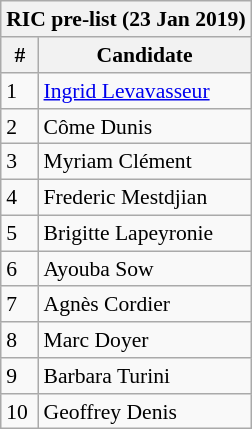<table class="wikitable collapsible collapsed" style="font-size:90%; float:right; padding:5px">
<tr>
<th colspan="2">RIC pre-list (23 Jan 2019)</th>
</tr>
<tr>
<th>#</th>
<th>Candidate</th>
</tr>
<tr>
<td>1</td>
<td><a href='#'>Ingrid Levavasseur</a></td>
</tr>
<tr>
<td>2</td>
<td>Côme Dunis</td>
</tr>
<tr>
<td>3</td>
<td>Myriam Clément</td>
</tr>
<tr>
<td>4</td>
<td>Frederic Mestdjian</td>
</tr>
<tr>
<td>5</td>
<td>Brigitte Lapeyronie</td>
</tr>
<tr>
<td>6</td>
<td>Ayouba Sow</td>
</tr>
<tr>
<td>7</td>
<td>Agnès Cordier</td>
</tr>
<tr>
<td>8</td>
<td>Marc Doyer</td>
</tr>
<tr>
<td>9</td>
<td>Barbara Turini</td>
</tr>
<tr>
<td>10</td>
<td>Geoffrey Denis</td>
</tr>
</table>
